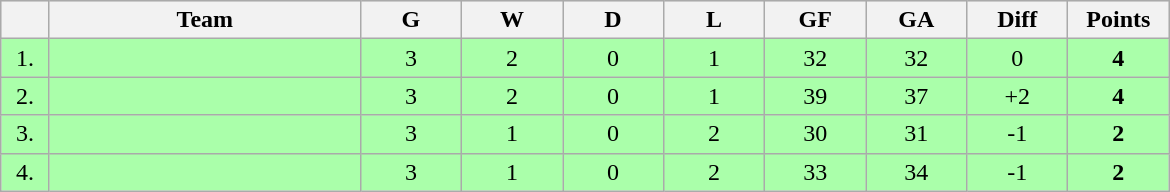<table class=wikitable style="text-align:center">
<tr bgcolor="#DCDCDC">
<th width="25"></th>
<th width="200">Team</th>
<th width="60">G</th>
<th width="60">W</th>
<th width="60">D</th>
<th width="60">L</th>
<th width="60">GF</th>
<th width="60">GA</th>
<th width="60">Diff</th>
<th width="60">Points</th>
</tr>
<tr bgcolor=#AAFFAA>
<td>1.</td>
<td align=left></td>
<td>3</td>
<td>2</td>
<td>0</td>
<td>1</td>
<td>32</td>
<td>32</td>
<td>0</td>
<td><strong>4</strong></td>
</tr>
<tr bgcolor=#AAFFAA>
<td>2.</td>
<td align=left></td>
<td>3</td>
<td>2</td>
<td>0</td>
<td>1</td>
<td>39</td>
<td>37</td>
<td>+2</td>
<td><strong>4</strong></td>
</tr>
<tr bgcolor=#AAFFAA>
<td>3.</td>
<td align=left></td>
<td>3</td>
<td>1</td>
<td>0</td>
<td>2</td>
<td>30</td>
<td>31</td>
<td>-1</td>
<td><strong>2</strong></td>
</tr>
<tr bgcolor=#AAFFAA>
<td>4.</td>
<td align=left></td>
<td>3</td>
<td>1</td>
<td>0</td>
<td>2</td>
<td>33</td>
<td>34</td>
<td>-1</td>
<td><strong>2</strong></td>
</tr>
</table>
